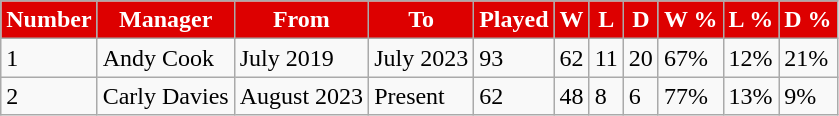<table class="wikitable sortable">
<tr>
<th style="background:#d00; color:#fff;" scope="col">Number</th>
<th style="background:#d00; color:#fff;" scope="col">Manager</th>
<th style="background:#d00; color:#fff;" scope="col">From</th>
<th style="background:#d00; color:#fff;" scope="col">To</th>
<th style="background:#d00; color:#fff;" scope="col">Played</th>
<th style="background:#d00; color:#fff;" scope="col">W</th>
<th style="background:#d00; color:#fff;" scope="col">L</th>
<th style="background:#d00; color:#fff;" scope="col">D</th>
<th style="background:#d00; color:#fff;" scope="col">W %</th>
<th style="background:#d00; color:#fff;" scope="col">L %</th>
<th style="background:#d00; color:#fff;" scope="col">D %</th>
</tr>
<tr>
<td>1</td>
<td>Andy Cook</td>
<td>July 2019</td>
<td>July 2023</td>
<td>93</td>
<td>62</td>
<td>11</td>
<td>20</td>
<td>67%</td>
<td>12%</td>
<td>21%</td>
</tr>
<tr>
<td>2</td>
<td>Carly Davies</td>
<td>August 2023</td>
<td>Present</td>
<td>62</td>
<td>48</td>
<td>8</td>
<td>6</td>
<td>77%</td>
<td>13%</td>
<td>9%</td>
</tr>
</table>
